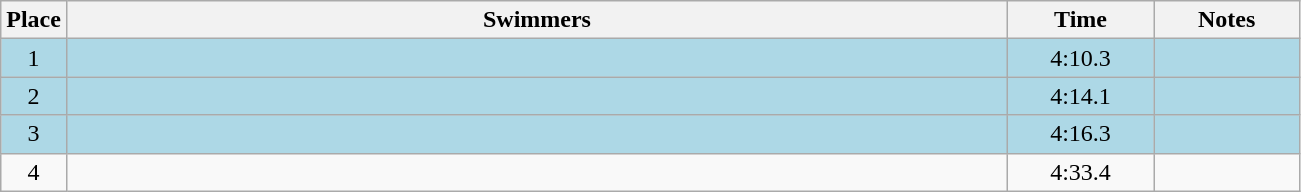<table class=wikitable style="text-align:center">
<tr>
<th>Place</th>
<th width=620>Swimmers</th>
<th width=90>Time</th>
<th width=90>Notes</th>
</tr>
<tr bgcolor=lightblue>
<td>1</td>
<td align=left></td>
<td>4:10.3</td>
<td></td>
</tr>
<tr bgcolor=lightblue>
<td>2</td>
<td align=left></td>
<td>4:14.1</td>
<td></td>
</tr>
<tr bgcolor=lightblue>
<td>3</td>
<td align=left></td>
<td>4:16.3</td>
<td></td>
</tr>
<tr>
<td>4</td>
<td align=left></td>
<td>4:33.4</td>
<td></td>
</tr>
</table>
